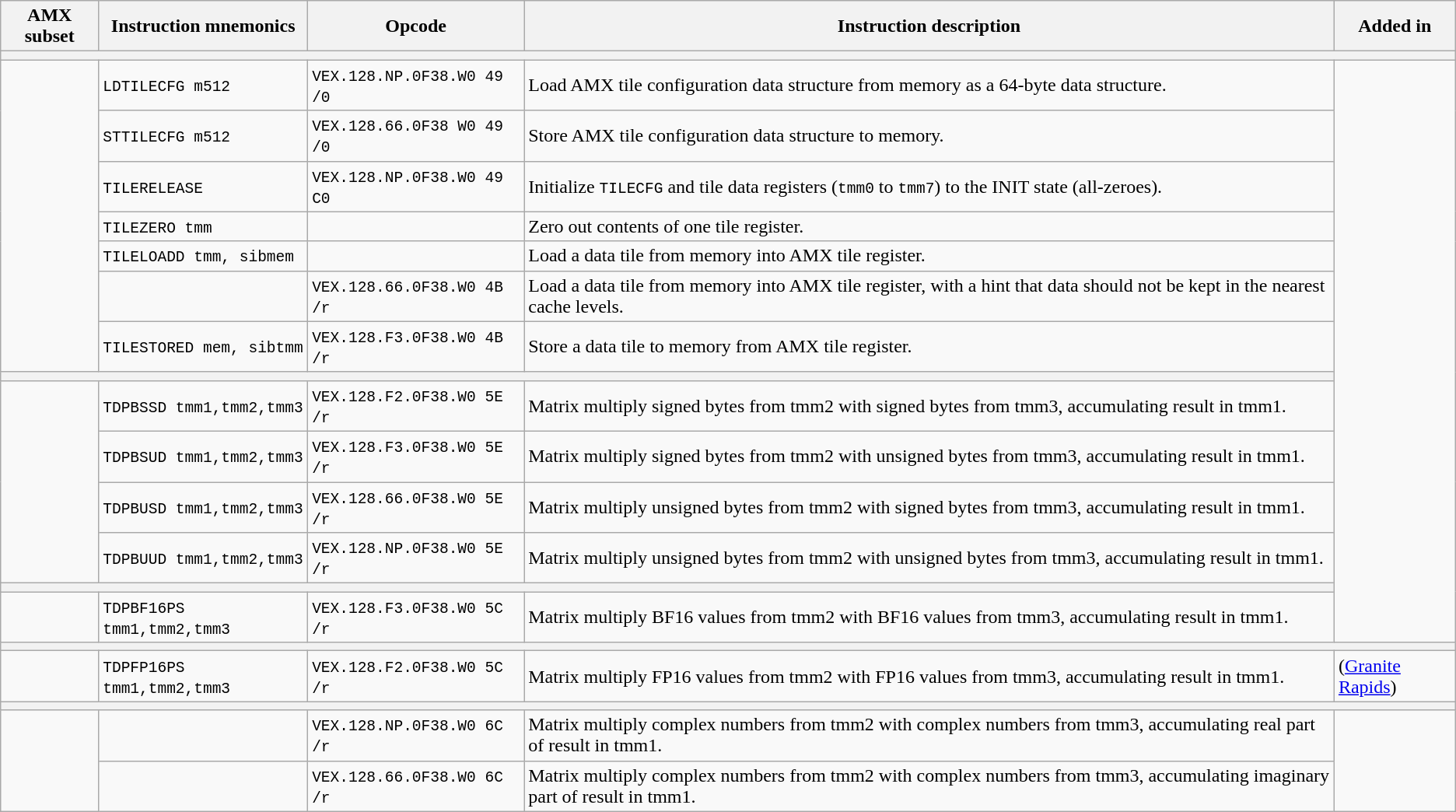<table class="wikitable sortable sticky-header">
<tr>
<th>AMX subset</th>
<th>Instruction mnemonics</th>
<th>Opcode</th>
<th>Instruction description</th>
<th>Added in</th>
</tr>
<tr>
<th colspan=5></th>
</tr>
<tr>
<td rowspan=7></td>
<td><code>LDTILECFG m512</code></td>
<td><code>VEX.128.NP.0F38.W0 49 /0</code></td>
<td>Load AMX tile configuration data structure from memory as a 64-byte data structure.</td>
<td rowspan=14></td>
</tr>
<tr>
<td><code>STTILECFG m512</code></td>
<td><code>VEX.128.66.0F38 W0 49 /0</code></td>
<td>Store AMX tile configuration data structure to memory.</td>
</tr>
<tr>
<td><code>TILERELEASE</code></td>
<td><code>VEX.128.NP.0F38.W0 49 C0</code></td>
<td>Initialize <code>TILECFG</code> and tile data registers (<code>tmm0</code> to <code>tmm7</code>) to the INIT state (all-zeroes).</td>
</tr>
<tr>
<td><code>TILEZERO tmm</code></td>
<td></td>
<td>Zero out contents of one tile register.</td>
</tr>
<tr>
<td><code>TILELOADD tmm, sibmem</code></td>
<td></td>
<td>Load a data tile from memory into AMX tile register.</td>
</tr>
<tr>
<td></td>
<td><code>VEX.128.66.0F38.W0 4B /r</code></td>
<td>Load a data tile from memory into AMX tile register, with a hint that data should not be kept in the nearest cache levels.</td>
</tr>
<tr>
<td><code>TILESTORED mem, sibtmm</code></td>
<td><code>VEX.128.F3.0F38.W0 4B /r</code></td>
<td>Store a data tile to memory from AMX tile register.</td>
</tr>
<tr>
<th colspan=4></th>
</tr>
<tr>
<td rowspan=4></td>
<td><code>TDPBSSD tmm1,tmm2,tmm3</code></td>
<td><code>VEX.128.F2.0F38.W0 5E /r</code></td>
<td>Matrix multiply signed bytes from tmm2 with signed bytes from tmm3, accumulating result in tmm1.</td>
</tr>
<tr>
<td><code>TDPBSUD tmm1,tmm2,tmm3</code></td>
<td><code>VEX.128.F3.0F38.W0 5E /r</code></td>
<td>Matrix multiply signed bytes from tmm2 with unsigned bytes from tmm3, accumulating result in tmm1.</td>
</tr>
<tr>
<td><code>TDPBUSD tmm1,tmm2,tmm3</code></td>
<td><code>VEX.128.66.0F38.W0 5E /r</code></td>
<td>Matrix multiply unsigned bytes from tmm2 with signed bytes from tmm3, accumulating result in tmm1.</td>
</tr>
<tr>
<td><code>TDPBUUD tmm1,tmm2,tmm3</code></td>
<td><code>VEX.128.NP.0F38.W0 5E /r</code></td>
<td>Matrix multiply unsigned bytes from tmm2 with unsigned bytes from tmm3, accumulating result in tmm1.</td>
</tr>
<tr>
<th colspan=4></th>
</tr>
<tr>
<td></td>
<td><code>TDPBF16PS tmm1,tmm2,tmm3</code></td>
<td><code>VEX.128.F3.0F38.W0 5C /r</code></td>
<td>Matrix multiply BF16 values from tmm2 with BF16 values from tmm3, accumulating result in tmm1.</td>
</tr>
<tr>
<th colspan=5></th>
</tr>
<tr>
<td></td>
<td><code>TDPFP16PS tmm1,tmm2,tmm3</code></td>
<td><code>VEX.128.F2.0F38.W0 5C /r</code></td>
<td>Matrix multiply FP16 values from tmm2 with FP16 values from tmm3, accumulating result in tmm1.</td>
<td>(<a href='#'>Granite Rapids</a>)</td>
</tr>
<tr>
<th colspan=5></th>
</tr>
<tr>
<td rowspan=2></td>
<td></td>
<td><code>VEX.128.NP.0F38.W0 6C /r</code></td>
<td>Matrix multiply complex numbers from tmm2 with complex numbers from tmm3, accumulating real part of result in tmm1.</td>
<td rowspan=2></td>
</tr>
<tr>
<td></td>
<td><code>VEX.128.66.0F38.W0 6C /r</code></td>
<td>Matrix multiply complex numbers from tmm2 with complex numbers from tmm3, accumulating imaginary part of result in tmm1.</td>
</tr>
</table>
